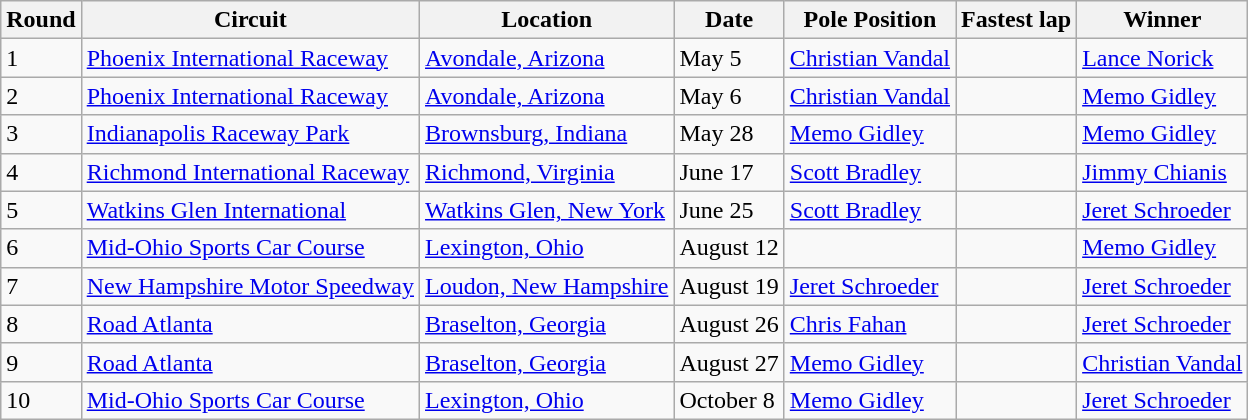<table class="wikitable">
<tr>
<th>Round</th>
<th>Circuit</th>
<th>Location</th>
<th>Date</th>
<th>Pole Position</th>
<th>Fastest lap</th>
<th>Winner</th>
</tr>
<tr>
<td>1</td>
<td><a href='#'>Phoenix International Raceway</a></td>
<td> <a href='#'>Avondale, Arizona</a></td>
<td>May 5</td>
<td> <a href='#'>Christian Vandal</a></td>
<td></td>
<td> <a href='#'>Lance Norick</a></td>
</tr>
<tr>
<td>2</td>
<td><a href='#'>Phoenix International Raceway</a></td>
<td> <a href='#'>Avondale, Arizona</a></td>
<td>May 6</td>
<td> <a href='#'>Christian Vandal</a></td>
<td></td>
<td> <a href='#'>Memo Gidley</a></td>
</tr>
<tr>
<td>3</td>
<td><a href='#'>Indianapolis Raceway Park</a></td>
<td> <a href='#'>Brownsburg, Indiana</a></td>
<td>May 28</td>
<td> <a href='#'>Memo Gidley</a></td>
<td></td>
<td> <a href='#'>Memo Gidley</a></td>
</tr>
<tr>
<td>4</td>
<td><a href='#'>Richmond International Raceway</a></td>
<td> <a href='#'>Richmond, Virginia</a></td>
<td>June 17</td>
<td> <a href='#'>Scott Bradley</a></td>
<td></td>
<td> <a href='#'>Jimmy Chianis</a></td>
</tr>
<tr>
<td>5</td>
<td><a href='#'>Watkins Glen International</a></td>
<td> <a href='#'>Watkins Glen, New York</a></td>
<td>June 25</td>
<td> <a href='#'>Scott Bradley</a></td>
<td></td>
<td> <a href='#'>Jeret Schroeder</a></td>
</tr>
<tr>
<td>6</td>
<td><a href='#'>Mid-Ohio Sports Car Course</a></td>
<td> <a href='#'>Lexington, Ohio</a></td>
<td>August 12</td>
<td></td>
<td></td>
<td> <a href='#'>Memo Gidley</a></td>
</tr>
<tr>
<td>7</td>
<td><a href='#'>New Hampshire Motor Speedway</a></td>
<td> <a href='#'>Loudon, New Hampshire</a></td>
<td>August 19</td>
<td> <a href='#'>Jeret Schroeder</a></td>
<td></td>
<td> <a href='#'>Jeret Schroeder</a></td>
</tr>
<tr>
<td>8</td>
<td><a href='#'>Road Atlanta</a></td>
<td> <a href='#'>Braselton, Georgia</a></td>
<td>August 26</td>
<td> <a href='#'>Chris Fahan</a></td>
<td></td>
<td> <a href='#'>Jeret Schroeder</a></td>
</tr>
<tr>
<td>9</td>
<td><a href='#'>Road Atlanta</a></td>
<td> <a href='#'>Braselton, Georgia</a></td>
<td>August 27</td>
<td> <a href='#'>Memo Gidley</a></td>
<td></td>
<td> <a href='#'>Christian Vandal</a></td>
</tr>
<tr>
<td>10</td>
<td><a href='#'>Mid-Ohio Sports Car Course</a></td>
<td> <a href='#'>Lexington, Ohio</a></td>
<td>October 8</td>
<td> <a href='#'>Memo Gidley</a></td>
<td></td>
<td> <a href='#'>Jeret Schroeder</a></td>
</tr>
</table>
